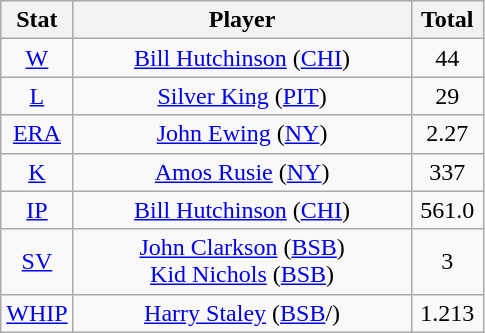<table class="wikitable" style="text-align:center;">
<tr>
<th style="width:15%;">Stat</th>
<th>Player</th>
<th style="width:15%;">Total</th>
</tr>
<tr>
<td><a href='#'>W</a></td>
<td><a href='#'>Bill Hutchinson</a> (<a href='#'>CHI</a>)</td>
<td>44</td>
</tr>
<tr>
<td><a href='#'>L</a></td>
<td><a href='#'>Silver King</a> (<a href='#'>PIT</a>)</td>
<td>29</td>
</tr>
<tr>
<td><a href='#'>ERA</a></td>
<td><a href='#'>John Ewing</a> (<a href='#'>NY</a>)</td>
<td>2.27</td>
</tr>
<tr>
<td><a href='#'>K</a></td>
<td><a href='#'>Amos Rusie</a> (<a href='#'>NY</a>)</td>
<td>337</td>
</tr>
<tr>
<td><a href='#'>IP</a></td>
<td><a href='#'>Bill Hutchinson</a> (<a href='#'>CHI</a>)</td>
<td>561.0</td>
</tr>
<tr>
<td><a href='#'>SV</a></td>
<td><a href='#'>John Clarkson</a> (<a href='#'>BSB</a>)<br><a href='#'>Kid Nichols</a> (<a href='#'>BSB</a>)</td>
<td>3</td>
</tr>
<tr>
<td><a href='#'>WHIP</a></td>
<td><a href='#'>Harry Staley</a> (<a href='#'>BSB</a>/)</td>
<td>1.213</td>
</tr>
</table>
